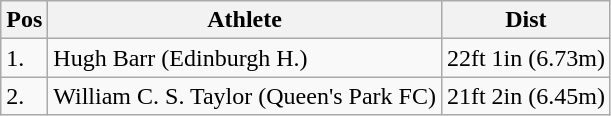<table class="wikitable">
<tr>
<th>Pos</th>
<th>Athlete</th>
<th>Dist</th>
</tr>
<tr>
<td>1.</td>
<td>Hugh Barr (Edinburgh H.)</td>
<td>22ft 1in (6.73m)</td>
</tr>
<tr>
<td>2.</td>
<td>William C. S. Taylor (Queen's Park FC)</td>
<td>21ft 2in (6.45m)</td>
</tr>
</table>
